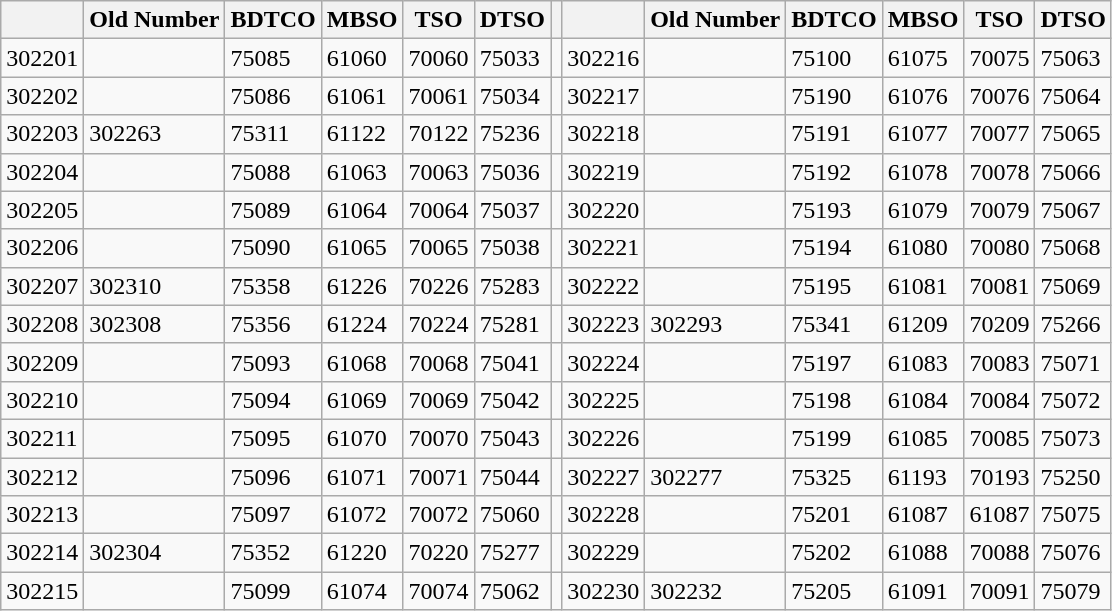<table class="wikitable">
<tr>
<th></th>
<th>Old Number</th>
<th>BDTCO</th>
<th>MBSO</th>
<th>TSO</th>
<th>DTSO</th>
<th></th>
<th></th>
<th>Old Number</th>
<th>BDTCO</th>
<th>MBSO</th>
<th>TSO</th>
<th>DTSO</th>
</tr>
<tr>
<td>302201</td>
<td></td>
<td>75085</td>
<td>61060</td>
<td>70060</td>
<td>75033</td>
<td></td>
<td>302216</td>
<td></td>
<td>75100</td>
<td>61075</td>
<td>70075</td>
<td>75063</td>
</tr>
<tr>
<td>302202</td>
<td></td>
<td>75086</td>
<td>61061</td>
<td>70061</td>
<td>75034</td>
<td></td>
<td>302217</td>
<td></td>
<td>75190</td>
<td>61076</td>
<td>70076</td>
<td>75064</td>
</tr>
<tr>
<td>302203</td>
<td>302263</td>
<td>75311</td>
<td>61122</td>
<td>70122</td>
<td>75236</td>
<td></td>
<td>302218</td>
<td></td>
<td>75191</td>
<td>61077</td>
<td>70077</td>
<td>75065</td>
</tr>
<tr>
<td>302204</td>
<td></td>
<td>75088</td>
<td>61063</td>
<td>70063</td>
<td>75036</td>
<td></td>
<td>302219</td>
<td></td>
<td>75192</td>
<td>61078</td>
<td>70078</td>
<td>75066</td>
</tr>
<tr>
<td>302205</td>
<td></td>
<td>75089</td>
<td>61064</td>
<td>70064</td>
<td>75037</td>
<td></td>
<td>302220</td>
<td></td>
<td>75193</td>
<td>61079</td>
<td>70079</td>
<td>75067</td>
</tr>
<tr>
<td>302206</td>
<td></td>
<td>75090</td>
<td>61065</td>
<td>70065</td>
<td>75038</td>
<td></td>
<td>302221</td>
<td></td>
<td>75194</td>
<td>61080</td>
<td>70080</td>
<td>75068</td>
</tr>
<tr>
<td>302207</td>
<td>302310</td>
<td>75358</td>
<td>61226</td>
<td>70226</td>
<td>75283</td>
<td></td>
<td>302222</td>
<td></td>
<td>75195</td>
<td>61081</td>
<td>70081</td>
<td>75069</td>
</tr>
<tr>
<td>302208</td>
<td>302308</td>
<td>75356</td>
<td>61224</td>
<td>70224</td>
<td>75281</td>
<td></td>
<td>302223</td>
<td>302293</td>
<td>75341</td>
<td>61209</td>
<td>70209</td>
<td>75266</td>
</tr>
<tr>
<td>302209</td>
<td></td>
<td>75093</td>
<td>61068</td>
<td>70068</td>
<td>75041</td>
<td></td>
<td>302224</td>
<td></td>
<td>75197</td>
<td>61083</td>
<td>70083</td>
<td>75071</td>
</tr>
<tr>
<td>302210</td>
<td></td>
<td>75094</td>
<td>61069</td>
<td>70069</td>
<td>75042</td>
<td></td>
<td>302225</td>
<td></td>
<td>75198</td>
<td>61084</td>
<td>70084</td>
<td>75072</td>
</tr>
<tr>
<td>302211</td>
<td></td>
<td>75095</td>
<td>61070</td>
<td>70070</td>
<td>75043</td>
<td></td>
<td>302226</td>
<td></td>
<td>75199</td>
<td>61085</td>
<td>70085</td>
<td>75073</td>
</tr>
<tr>
<td>302212</td>
<td></td>
<td>75096</td>
<td>61071</td>
<td>70071</td>
<td>75044</td>
<td></td>
<td>302227</td>
<td>302277</td>
<td>75325</td>
<td>61193</td>
<td>70193</td>
<td>75250</td>
</tr>
<tr>
<td>302213</td>
<td></td>
<td>75097</td>
<td>61072</td>
<td>70072</td>
<td>75060</td>
<td></td>
<td>302228</td>
<td></td>
<td>75201</td>
<td>61087</td>
<td>61087</td>
<td>75075</td>
</tr>
<tr>
<td>302214</td>
<td>302304</td>
<td>75352</td>
<td>61220</td>
<td>70220</td>
<td>75277</td>
<td></td>
<td>302229</td>
<td></td>
<td>75202</td>
<td>61088</td>
<td>70088</td>
<td>75076</td>
</tr>
<tr>
<td>302215</td>
<td></td>
<td>75099</td>
<td>61074</td>
<td>70074</td>
<td>75062</td>
<td></td>
<td>302230</td>
<td>302232</td>
<td>75205</td>
<td>61091</td>
<td>70091</td>
<td>75079</td>
</tr>
</table>
